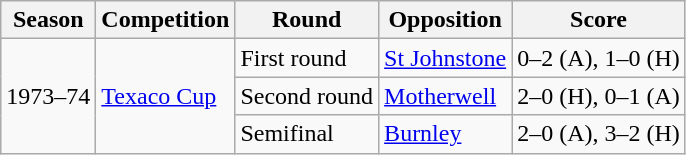<table class="wikitable">
<tr>
<th>Season</th>
<th>Competition</th>
<th>Round</th>
<th>Opposition</th>
<th>Score</th>
</tr>
<tr>
<td rowspan="3">1973–74</td>
<td rowspan="3"><a href='#'>Texaco Cup</a></td>
<td>First round</td>
<td> <a href='#'>St Johnstone</a></td>
<td>0–2 (A), 1–0 (H)</td>
</tr>
<tr>
<td>Second round</td>
<td> <a href='#'>Motherwell</a></td>
<td>2–0 (H), 0–1 (A)</td>
</tr>
<tr>
<td>Semifinal</td>
<td> <a href='#'>Burnley</a></td>
<td>2–0 (A), 3–2 (H)</td>
</tr>
</table>
